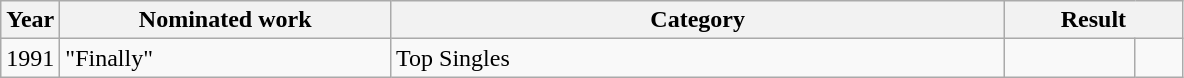<table class=wikitable>
<tr>
<th width=5%>Year</th>
<th width=28%>Nominated work</th>
<th width=52%>Category</th>
<th width=15% colspan=2>Result</th>
</tr>
<tr>
<td>1991</td>
<td>"Finally"</td>
<td>Top Singles</td>
<td></td>
<td width=4% align=center></td>
</tr>
</table>
